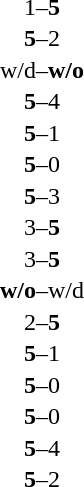<table width="100%" cellspacing="1">
<tr>
<th width=45%></th>
<th width=10%></th>
<th width=45%></th>
</tr>
<tr>
<td></td>
<td align=center>1–<strong>5</strong></td>
<td><strong></strong></td>
</tr>
<tr>
<td><strong></strong></td>
<td align=center><strong>5</strong>–2</td>
<td></td>
</tr>
<tr>
<td></td>
<td align=center>w/d–<strong>w/o</strong></td>
<td><strong></strong></td>
</tr>
<tr>
<td><strong></strong></td>
<td align=center><strong>5</strong>–4</td>
<td></td>
</tr>
<tr>
<td><strong></strong></td>
<td align=center><strong>5</strong>–1</td>
<td></td>
</tr>
<tr>
<td><strong></strong></td>
<td align=center><strong>5</strong>–0</td>
<td></td>
</tr>
<tr>
<td><strong></strong></td>
<td align=center><strong>5</strong>–3</td>
<td></td>
</tr>
<tr>
<td></td>
<td align=center>3–<strong>5</strong></td>
<td><strong></strong></td>
</tr>
<tr>
<td></td>
<td align=center>3–<strong>5</strong></td>
<td><strong></strong></td>
</tr>
<tr>
<td><strong></strong></td>
<td align=center><strong>w/o</strong>–w/d</td>
<td></td>
</tr>
<tr>
<td></td>
<td align=center>2–<strong>5</strong></td>
<td><strong></strong></td>
</tr>
<tr>
<td><strong></strong></td>
<td align=center><strong>5</strong>–1</td>
<td></td>
</tr>
<tr>
<td><strong></strong></td>
<td align=center><strong>5</strong>–0</td>
<td></td>
</tr>
<tr>
<td><strong></strong></td>
<td align=center><strong>5</strong>–0</td>
<td></td>
</tr>
<tr>
<td><strong></strong></td>
<td align=center><strong>5</strong>–4</td>
<td></td>
</tr>
<tr>
<td><strong></strong></td>
<td align=center><strong>5</strong>–2</td>
<td></td>
</tr>
</table>
